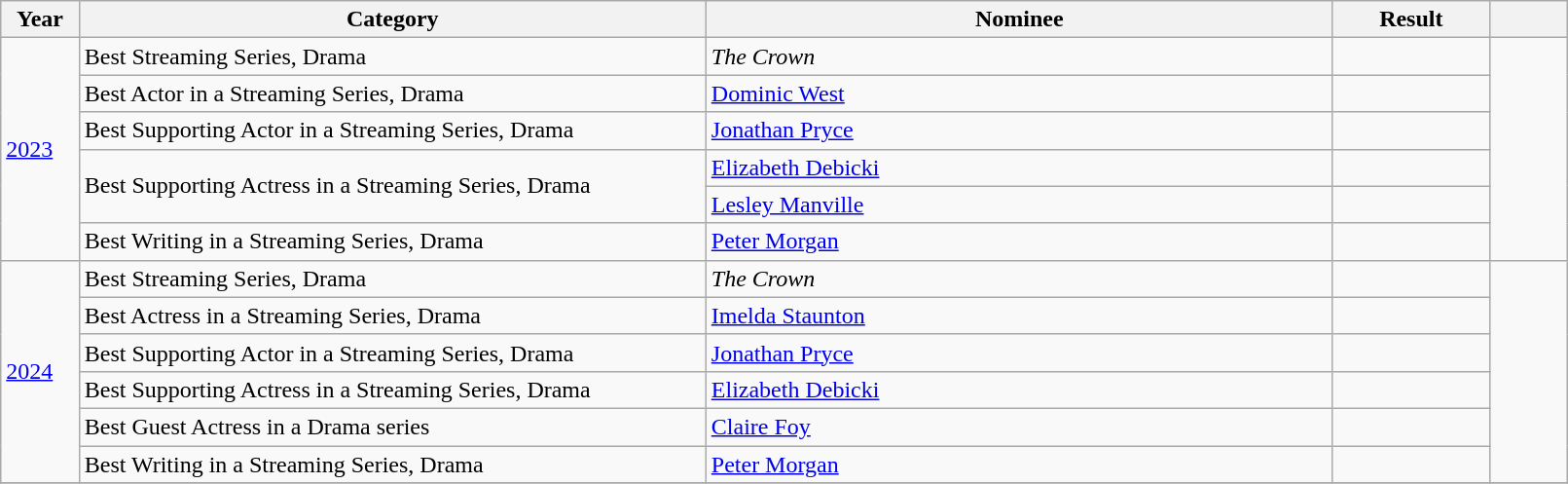<table class="wikitable" style="width:85%;">
<tr>
<th width=5%>Year</th>
<th style="width:40%;">Category</th>
<th style="width:40%;">Nominee</th>
<th style="width:10%;">Result</th>
<th width=5%></th>
</tr>
<tr>
<td vstyle="text-align: center;" rowspan="6"><a href='#'>2023</a></td>
<td>Best Streaming Series, Drama</td>
<td><em>The Crown</em></td>
<td></td>
<td rowspan="6" align="center"></td>
</tr>
<tr>
<td>Best Actor in a Streaming Series, Drama</td>
<td><a href='#'>Dominic West</a></td>
<td></td>
</tr>
<tr>
<td>Best Supporting Actor in a Streaming Series, Drama</td>
<td><a href='#'>Jonathan Pryce</a></td>
<td></td>
</tr>
<tr>
<td rowspan="2">Best Supporting Actress in a Streaming Series, Drama</td>
<td><a href='#'>Elizabeth Debicki</a></td>
<td></td>
</tr>
<tr>
<td><a href='#'>Lesley Manville</a></td>
<td></td>
</tr>
<tr>
<td>Best Writing in a Streaming Series, Drama</td>
<td><a href='#'>Peter Morgan</a> </td>
<td></td>
</tr>
<tr>
<td vstyle="text-align: center;" rowspan="6"><a href='#'>2024</a></td>
<td>Best Streaming Series, Drama</td>
<td><em>The Crown</em></td>
<td></td>
<td rowspan="6" align="center"></td>
</tr>
<tr>
<td>Best Actress in a Streaming Series, Drama</td>
<td><a href='#'>Imelda Staunton</a></td>
<td></td>
</tr>
<tr>
<td>Best Supporting Actor in a Streaming Series, Drama</td>
<td><a href='#'>Jonathan Pryce</a></td>
<td></td>
</tr>
<tr>
<td>Best Supporting Actress in a Streaming Series, Drama</td>
<td><a href='#'>Elizabeth Debicki</a></td>
<td></td>
</tr>
<tr>
<td>Best Guest Actress in a Drama series</td>
<td><a href='#'>Claire Foy</a></td>
<td></td>
</tr>
<tr>
<td>Best Writing in a Streaming Series, Drama</td>
<td><a href='#'>Peter Morgan</a> </td>
<td></td>
</tr>
<tr>
</tr>
</table>
